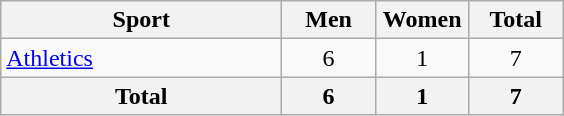<table class="wikitable sortable" style="text-align:center;">
<tr>
<th width=180>Sport</th>
<th width=55>Men</th>
<th width=55>Women</th>
<th width=55>Total</th>
</tr>
<tr>
<td align=left><a href='#'>Athletics</a></td>
<td>6</td>
<td>1</td>
<td>7</td>
</tr>
<tr>
<th>Total</th>
<th>6</th>
<th>1</th>
<th>7</th>
</tr>
</table>
